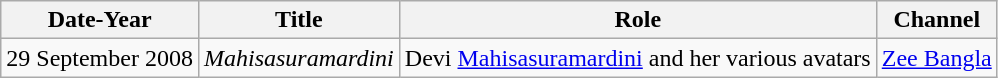<table class="wikitable">
<tr>
<th>Date-Year</th>
<th>Title</th>
<th>Role</th>
<th>Channel</th>
</tr>
<tr>
<td>29 September 2008</td>
<td><em>Mahisasuramardini</em></td>
<td>Devi <a href='#'>Mahisasuramardini</a> and her various avatars</td>
<td><a href='#'>Zee Bangla</a></td>
</tr>
</table>
